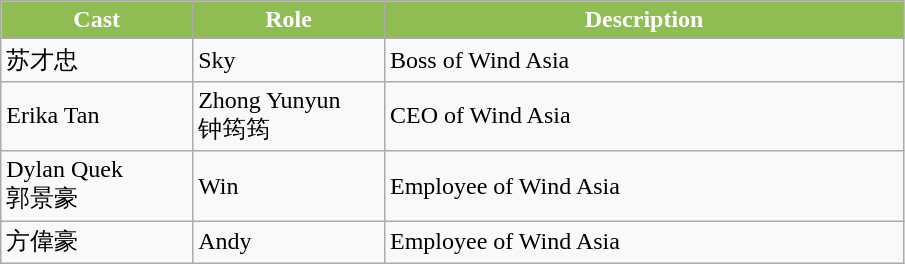<table class="wikitable">
<tr>
<th style="background:#8fbd54; color:white; width:17%">Cast</th>
<th style="background:#8fbd54; color:white; width:17%">Role</th>
<th style="background:#8fbd54; color:white; width:46%">Description</th>
</tr>
<tr>
<td>苏才忠</td>
<td>Sky</td>
<td>Boss of Wind Asia</td>
</tr>
<tr>
<td>Erika Tan</td>
<td>Zhong Yunyun <br> 钟筠筠</td>
<td>CEO of Wind Asia</td>
</tr>
<tr>
<td>Dylan Quek <br> 郭景豪</td>
<td>Win</td>
<td>Employee of Wind Asia</td>
</tr>
<tr>
<td>方偉豪</td>
<td>Andy</td>
<td>Employee of Wind Asia</td>
</tr>
</table>
